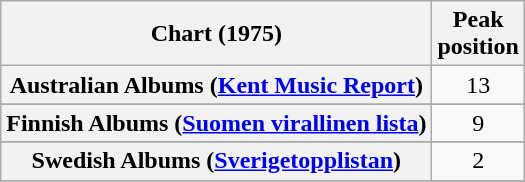<table class="wikitable sortable plainrowheaders" style="text-align:center">
<tr>
<th scope="col">Chart (1975)</th>
<th scope="col">Peak<br> position</th>
</tr>
<tr>
<th scope="row">Australian Albums (<a href='#'>Kent Music Report</a>)</th>
<td>13</td>
</tr>
<tr>
</tr>
<tr>
<th scope="row">Finnish Albums (<a href='#'>Suomen virallinen lista</a>)</th>
<td>9</td>
</tr>
<tr>
</tr>
<tr>
</tr>
<tr>
</tr>
<tr>
<th scope="row">Swedish Albums (<a href='#'>Sverigetopplistan</a>)</th>
<td>2</td>
</tr>
<tr>
</tr>
</table>
